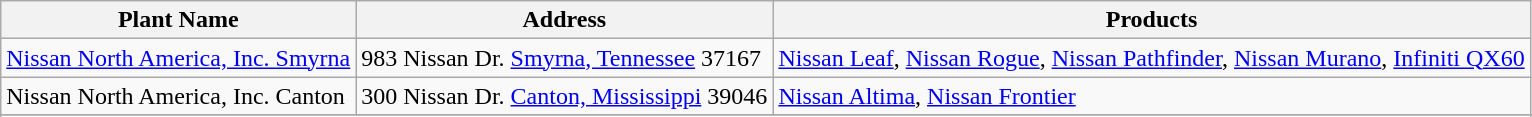<table class="wikitable">
<tr>
<th>Plant Name</th>
<th>Address</th>
<th>Products</th>
</tr>
<tr --->
<td><a href='#'>Nissan North America, Inc. Smyrna</a></td>
<td>983 Nissan Dr. <a href='#'>Smyrna, Tennessee</a> 37167</td>
<td><a href='#'>Nissan Leaf</a>, <a href='#'>Nissan Rogue</a>, <a href='#'>Nissan Pathfinder</a>, <a href='#'>Nissan Murano</a>, <a href='#'>Infiniti QX60</a></td>
</tr>
<tr --->
<td>Nissan North America, Inc. Canton</td>
<td>300 Nissan Dr. <a href='#'>Canton, Mississippi</a> 39046</td>
<td><a href='#'>Nissan Altima</a>, <a href='#'>Nissan Frontier</a></td>
</tr>
<tr --->
</tr>
<tr --->
</tr>
</table>
